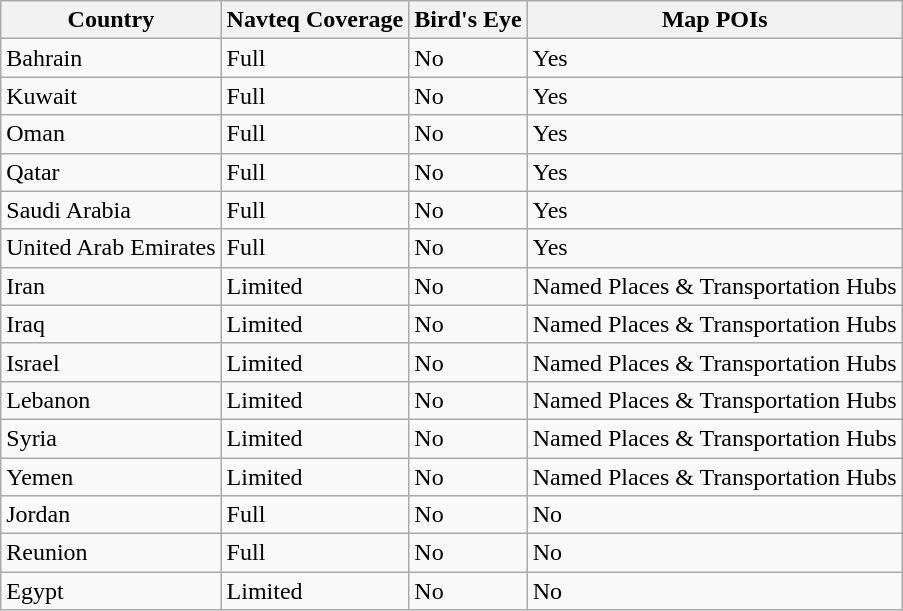<table class="wikitable sortable">
<tr>
<th>Country</th>
<th>Navteq Coverage</th>
<th>Bird's Eye</th>
<th>Map POIs</th>
</tr>
<tr>
<td>Bahrain</td>
<td>Full</td>
<td>No</td>
<td>Yes</td>
</tr>
<tr>
<td>Kuwait</td>
<td>Full</td>
<td>No</td>
<td>Yes</td>
</tr>
<tr>
<td>Oman</td>
<td>Full</td>
<td>No</td>
<td>Yes</td>
</tr>
<tr>
<td>Qatar</td>
<td>Full</td>
<td>No</td>
<td>Yes</td>
</tr>
<tr>
<td>Saudi Arabia</td>
<td>Full</td>
<td>No</td>
<td>Yes</td>
</tr>
<tr>
<td>United Arab Emirates</td>
<td>Full</td>
<td>No</td>
<td>Yes</td>
</tr>
<tr>
<td>Iran</td>
<td>Limited</td>
<td>No</td>
<td>Named Places & Transportation Hubs</td>
</tr>
<tr>
<td>Iraq</td>
<td>Limited</td>
<td>No</td>
<td>Named Places & Transportation Hubs</td>
</tr>
<tr>
<td>Israel</td>
<td>Limited</td>
<td>No</td>
<td>Named Places & Transportation Hubs</td>
</tr>
<tr>
<td>Lebanon</td>
<td>Limited</td>
<td>No</td>
<td>Named Places & Transportation Hubs</td>
</tr>
<tr>
<td>Syria</td>
<td>Limited</td>
<td>No</td>
<td>Named Places & Transportation Hubs</td>
</tr>
<tr>
<td>Yemen</td>
<td>Limited</td>
<td>No</td>
<td>Named Places & Transportation Hubs</td>
</tr>
<tr>
<td>Jordan</td>
<td>Full</td>
<td>No</td>
<td>No</td>
</tr>
<tr>
<td>Reunion</td>
<td>Full</td>
<td>No</td>
<td>No</td>
</tr>
<tr>
<td>Egypt</td>
<td>Limited</td>
<td>No</td>
<td>No</td>
</tr>
</table>
